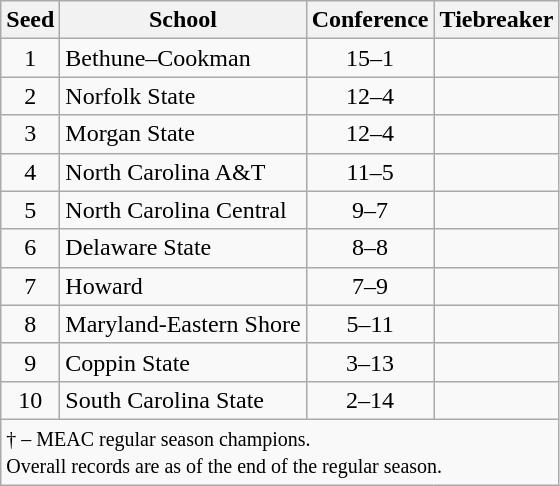<table class="wikitable" style="text-align:center">
<tr>
<th>Seed</th>
<th>School</th>
<th>Conference</th>
<th>Tiebreaker</th>
</tr>
<tr>
<td>1</td>
<td align=left>Bethune–Cookman</td>
<td>15–1</td>
<td></td>
</tr>
<tr>
<td>2</td>
<td align=left>Norfolk State</td>
<td>12–4</td>
<td></td>
</tr>
<tr>
<td>3</td>
<td align=left>Morgan State</td>
<td>12–4</td>
<td></td>
</tr>
<tr>
<td>4</td>
<td align=left>North Carolina A&T</td>
<td>11–5</td>
<td></td>
</tr>
<tr>
<td>5</td>
<td align=left>North Carolina Central</td>
<td>9–7</td>
<td></td>
</tr>
<tr>
<td>6</td>
<td align=left>Delaware State</td>
<td>8–8</td>
<td></td>
</tr>
<tr>
<td>7</td>
<td align=left>Howard</td>
<td>7–9</td>
<td></td>
</tr>
<tr>
<td>8</td>
<td align=left>Maryland-Eastern Shore</td>
<td>5–11</td>
<td></td>
</tr>
<tr>
<td>9</td>
<td align=left>Coppin State</td>
<td>3–13</td>
<td></td>
</tr>
<tr>
<td>10</td>
<td align=left>South Carolina State</td>
<td>2–14</td>
<td></td>
</tr>
<tr>
<td colspan="6" align="left"><small>† – MEAC regular season champions.<br>Overall records are as of the end of the regular season.</small></td>
</tr>
</table>
